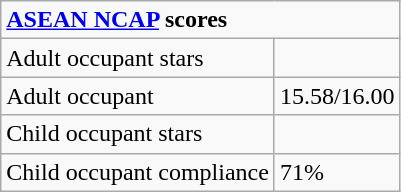<table class="wikitable">
<tr>
<td colspan="2"><strong><a href='#'>ASEAN NCAP</a> scores</strong></td>
</tr>
<tr>
<td>Adult occupant stars</td>
<td></td>
</tr>
<tr>
<td>Adult occupant</td>
<td>15.58/16.00</td>
</tr>
<tr>
<td>Child occupant stars</td>
<td></td>
</tr>
<tr>
<td>Child occupant compliance</td>
<td>71%</td>
</tr>
</table>
